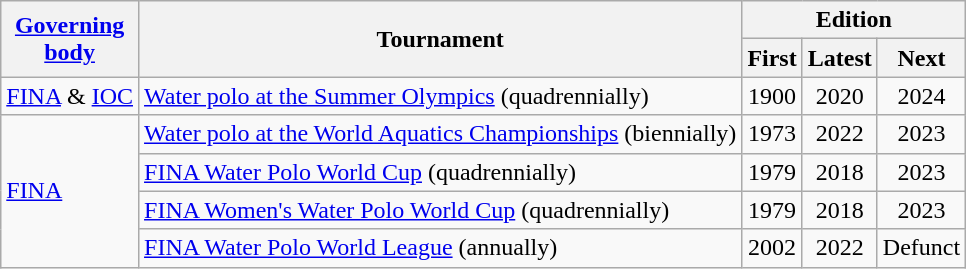<table class="wikitable">
<tr>
<th rowspan="2"><a href='#'>Governing<br>body</a></th>
<th rowspan="2">Tournament</th>
<th colspan="3">Edition</th>
</tr>
<tr>
<th>First</th>
<th>Latest</th>
<th>Next</th>
</tr>
<tr>
<td><a href='#'>FINA</a> & <a href='#'>IOC</a></td>
<td><a href='#'>Water polo at the Summer Olympics</a> (quadrennially)</td>
<td style="text-align:center;">1900</td>
<td style="text-align:center;">2020</td>
<td style="text-align:center;">2024</td>
</tr>
<tr>
<td rowspan="4"><a href='#'>FINA</a></td>
<td><a href='#'>Water polo at the World Aquatics Championships</a> (biennially)</td>
<td style="text-align:center;">1973</td>
<td style="text-align:center;">2022</td>
<td style="text-align:center;">2023</td>
</tr>
<tr>
<td><a href='#'>FINA Water Polo World Cup</a> (quadrennially)</td>
<td style="text-align:center;">1979</td>
<td style="text-align:center;">2018</td>
<td style="text-align:center;">2023</td>
</tr>
<tr>
<td><a href='#'>FINA Women's Water Polo World Cup</a> (quadrennially)</td>
<td style="text-align:center;">1979</td>
<td style="text-align:center;">2018</td>
<td style="text-align:center;">2023</td>
</tr>
<tr>
<td><a href='#'>FINA Water Polo World League</a> (annually)</td>
<td style="text-align:center;">2002</td>
<td style="text-align:center;">2022</td>
<td style="text-align:center;">Defunct</td>
</tr>
</table>
